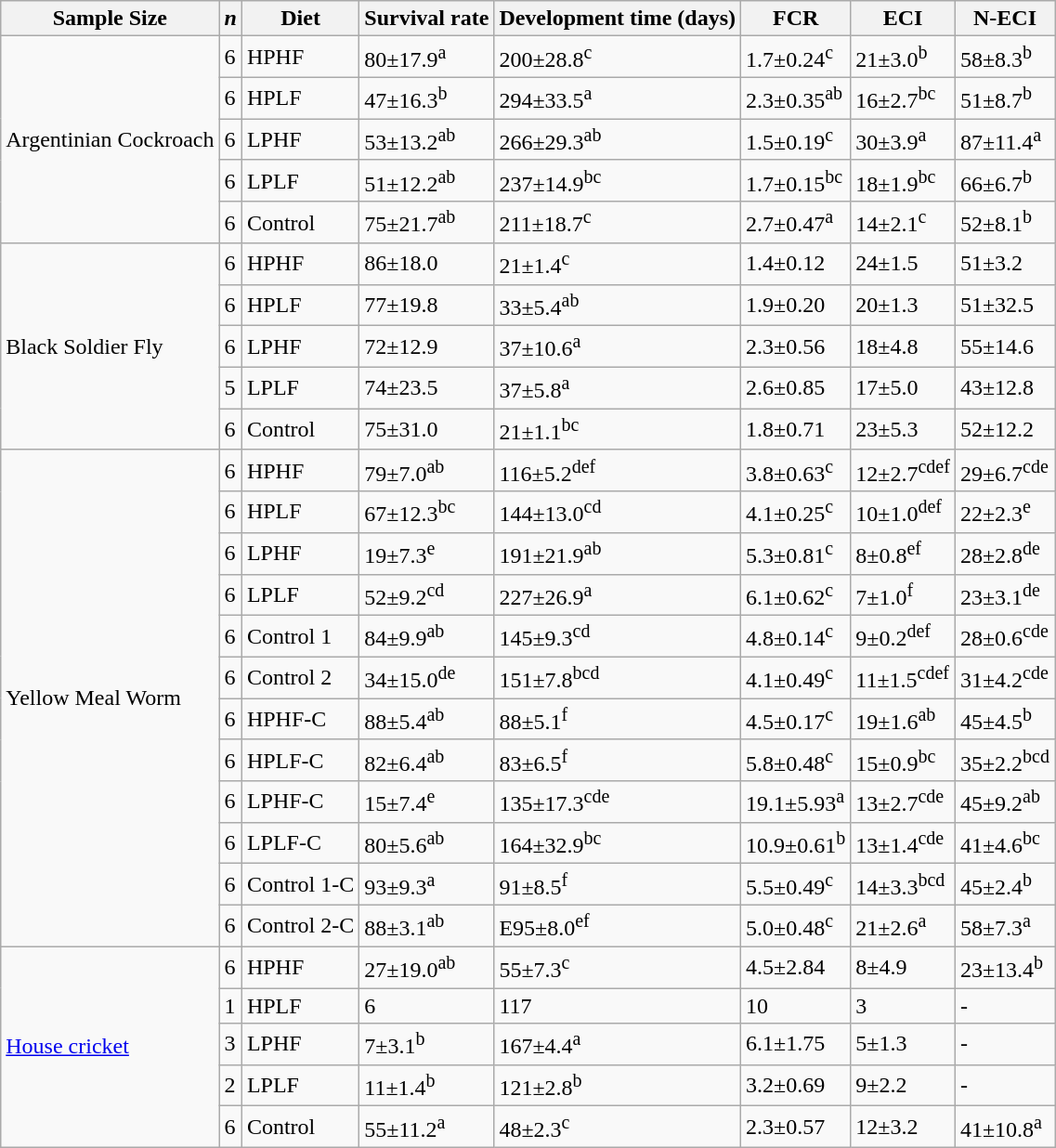<table class="wikitable">
<tr>
<th>Sample Size</th>
<th><em>n</em></th>
<th>Diet</th>
<th>Survival rate</th>
<th>Development time (days)</th>
<th>FCR</th>
<th>ECI</th>
<th>N-ECI</th>
</tr>
<tr>
<td rowspan="5">Argentinian Cockroach</td>
<td>6</td>
<td>HPHF</td>
<td>80±17.9<sup>a</sup></td>
<td>200±28.8<sup>c</sup></td>
<td>1.7±0.24<sup>c</sup></td>
<td>21±3.0<sup>b</sup></td>
<td>58±8.3<sup>b</sup></td>
</tr>
<tr>
<td>6</td>
<td>HPLF</td>
<td>47±16.3<sup>b</sup></td>
<td>294±33.5<sup>a</sup></td>
<td>2.3±0.35<sup>ab</sup></td>
<td>16±2.7<sup>bc</sup></td>
<td>51±8.7<sup>b</sup></td>
</tr>
<tr>
<td>6</td>
<td>LPHF</td>
<td>53±13.2<sup>ab</sup></td>
<td>266±29.3<sup>ab</sup></td>
<td>1.5±0.19<sup>c</sup></td>
<td>30±3.9<sup>a</sup></td>
<td>87±11.4<sup>a</sup></td>
</tr>
<tr>
<td>6</td>
<td>LPLF</td>
<td>51±12.2<sup>ab</sup></td>
<td>237±14.9<sup>bc</sup></td>
<td>1.7±0.15<sup>bc</sup></td>
<td>18±1.9<sup>bc</sup></td>
<td>66±6.7<sup>b</sup></td>
</tr>
<tr>
<td>6</td>
<td>Control</td>
<td>75±21.7<sup>ab</sup></td>
<td>211±18.7<sup>c</sup></td>
<td>2.7±0.47<sup>a</sup></td>
<td>14±2.1<sup>c</sup></td>
<td>52±8.1<sup>b</sup></td>
</tr>
<tr>
<td rowspan="5">Black Soldier Fly</td>
<td>6</td>
<td>HPHF</td>
<td>86±18.0</td>
<td>21±1.4<sup>c</sup></td>
<td>1.4±0.12</td>
<td>24±1.5</td>
<td>51±3.2</td>
</tr>
<tr>
<td>6</td>
<td>HPLF</td>
<td>77±19.8</td>
<td>33±5.4<sup>ab</sup></td>
<td>1.9±0.20</td>
<td>20±1.3</td>
<td>51±32.5</td>
</tr>
<tr>
<td>6</td>
<td>LPHF</td>
<td>72±12.9</td>
<td>37±10.6<sup>a</sup></td>
<td>2.3±0.56</td>
<td>18±4.8</td>
<td>55±14.6</td>
</tr>
<tr>
<td>5</td>
<td>LPLF</td>
<td>74±23.5</td>
<td>37±5.8<sup>a</sup></td>
<td>2.6±0.85</td>
<td>17±5.0</td>
<td>43±12.8</td>
</tr>
<tr>
<td>6</td>
<td>Control</td>
<td>75±31.0</td>
<td>21±1.1<sup>bc</sup></td>
<td>1.8±0.71</td>
<td>23±5.3</td>
<td>52±12.2</td>
</tr>
<tr>
<td rowspan="12">Yellow Meal Worm</td>
<td>6</td>
<td>HPHF</td>
<td>79±7.0<sup>ab</sup></td>
<td>116±5.2<sup>def</sup></td>
<td>3.8±0.63<sup>c</sup></td>
<td>12±2.7<sup>cdef</sup></td>
<td>29±6.7<sup>cde</sup></td>
</tr>
<tr>
<td>6</td>
<td>HPLF</td>
<td>67±12.3<sup>bc</sup></td>
<td>144±13.0<sup>cd</sup></td>
<td>4.1±0.25<sup>c</sup></td>
<td>10±1.0<sup>def</sup></td>
<td>22±2.3<sup>e</sup></td>
</tr>
<tr>
<td>6</td>
<td>LPHF</td>
<td>19±7.3<sup>e</sup></td>
<td>191±21.9<sup>ab</sup></td>
<td>5.3±0.81<sup>c</sup></td>
<td>8±0.8<sup>ef</sup></td>
<td>28±2.8<sup>de</sup></td>
</tr>
<tr>
<td>6</td>
<td>LPLF</td>
<td>52±9.2<sup>cd</sup></td>
<td>227±26.9<sup>a</sup></td>
<td>6.1±0.62<sup>c</sup></td>
<td>7±1.0<sup>f</sup></td>
<td>23±3.1<sup>de</sup></td>
</tr>
<tr>
<td>6</td>
<td>Control 1</td>
<td>84±9.9<sup>ab</sup></td>
<td>145±9.3<sup>cd</sup></td>
<td>4.8±0.14<sup>c</sup></td>
<td>9±0.2<sup>def</sup></td>
<td>28±0.6<sup>cde</sup></td>
</tr>
<tr>
<td>6</td>
<td>Control 2</td>
<td>34±15.0<sup>de</sup></td>
<td>151±7.8<sup>bcd</sup></td>
<td>4.1±0.49<sup>c</sup></td>
<td>11±1.5<sup>cdef</sup></td>
<td>31±4.2<sup>cde</sup></td>
</tr>
<tr>
<td>6</td>
<td>HPHF-C</td>
<td>88±5.4<sup>ab</sup></td>
<td>88±5.1<sup>f</sup></td>
<td>4.5±0.17<sup>c</sup></td>
<td>19±1.6<sup>ab</sup></td>
<td>45±4.5<sup>b</sup></td>
</tr>
<tr>
<td>6</td>
<td>HPLF-C</td>
<td>82±6.4<sup>ab</sup></td>
<td>83±6.5<sup>f</sup></td>
<td>5.8±0.48<sup>c</sup></td>
<td>15±0.9<sup>bc</sup></td>
<td>35±2.2<sup>bcd</sup></td>
</tr>
<tr>
<td>6</td>
<td>LPHF-C</td>
<td>15±7.4<sup>e</sup></td>
<td>135±17.3<sup>cde</sup></td>
<td>19.1±5.93<sup>a</sup></td>
<td>13±2.7<sup>cde</sup></td>
<td>45±9.2<sup>ab</sup></td>
</tr>
<tr>
<td>6</td>
<td>LPLF-C</td>
<td>80±5.6<sup>ab</sup></td>
<td>164±32.9<sup>bc</sup></td>
<td>10.9±0.61<sup>b</sup></td>
<td>13±1.4<sup>cde</sup></td>
<td>41±4.6<sup>bc</sup></td>
</tr>
<tr>
<td>6</td>
<td>Control 1-C</td>
<td>93±9.3<sup>a</sup></td>
<td>91±8.5<sup>f</sup></td>
<td>5.5±0.49<sup>c</sup></td>
<td>14±3.3<sup>bcd</sup></td>
<td>45±2.4<sup>b</sup></td>
</tr>
<tr>
<td>6</td>
<td>Control 2-C</td>
<td>88±3.1<sup>ab</sup></td>
<td>E95±8.0<sup>ef</sup></td>
<td>5.0±0.48<sup>c</sup></td>
<td>21±2.6<sup>a</sup></td>
<td>58±7.3<sup>a</sup></td>
</tr>
<tr>
<td rowspan="5"><a href='#'>House cricket</a></td>
<td>6</td>
<td>HPHF</td>
<td>27±19.0<sup>ab</sup></td>
<td>55±7.3<sup>c</sup></td>
<td>4.5±2.84</td>
<td>8±4.9</td>
<td>23±13.4<sup>b</sup></td>
</tr>
<tr>
<td>1</td>
<td>HPLF</td>
<td>6</td>
<td>117</td>
<td>10</td>
<td>3</td>
<td>-</td>
</tr>
<tr>
<td>3</td>
<td>LPHF</td>
<td>7±3.1<sup>b</sup></td>
<td>167±4.4<sup>a</sup></td>
<td>6.1±1.75</td>
<td>5±1.3</td>
<td>-</td>
</tr>
<tr>
<td>2</td>
<td>LPLF</td>
<td>11±1.4<sup>b</sup></td>
<td>121±2.8<sup>b</sup></td>
<td>3.2±0.69</td>
<td>9±2.2</td>
<td>-</td>
</tr>
<tr>
<td>6</td>
<td>Control</td>
<td>55±11.2<sup>a</sup></td>
<td>48±2.3<sup>c</sup></td>
<td>2.3±0.57</td>
<td>12±3.2</td>
<td>41±10.8<sup>a</sup></td>
</tr>
</table>
